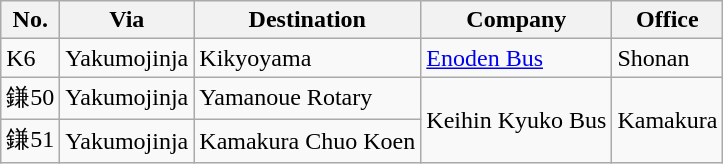<table class="wikitable">
<tr>
<th>No.</th>
<th>Via</th>
<th>Destination</th>
<th>Company</th>
<th>Office</th>
</tr>
<tr>
<td>K6</td>
<td>Yakumojinja</td>
<td>Kikyoyama</td>
<td rowspan="1"><a href='#'>Enoden Bus</a></td>
<td rowspan="1">Shonan</td>
</tr>
<tr>
<td>鎌50</td>
<td>Yakumojinja</td>
<td>Yamanoue Rotary</td>
<td rowspan="2">Keihin Kyuko Bus</td>
<td rowspan="2">Kamakura</td>
</tr>
<tr>
<td>鎌51</td>
<td>Yakumojinja</td>
<td>Kamakura Chuo Koen</td>
</tr>
</table>
